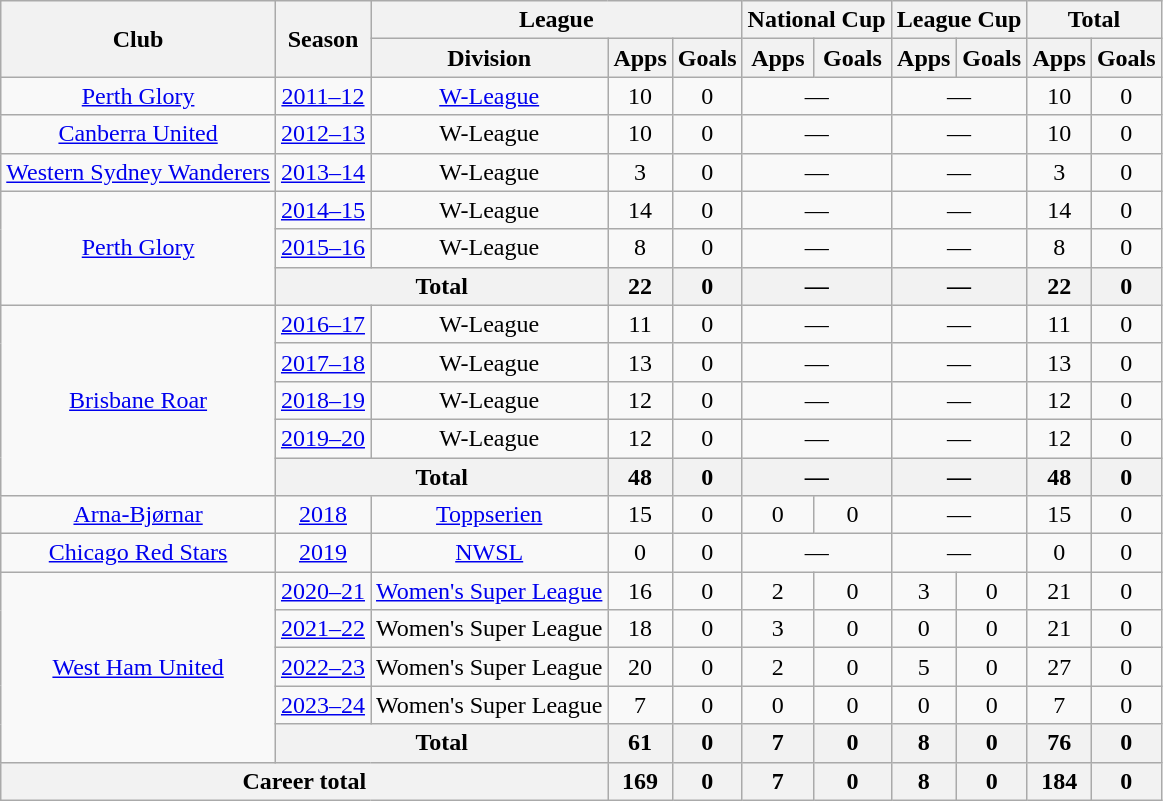<table class="wikitable" style="text-align:center">
<tr>
<th rowspan="2">Club</th>
<th rowspan="2">Season</th>
<th colspan="3">League</th>
<th colspan="2">National Cup</th>
<th colspan="2">League Cup</th>
<th colspan="2">Total</th>
</tr>
<tr>
<th>Division</th>
<th>Apps</th>
<th>Goals</th>
<th>Apps</th>
<th>Goals</th>
<th>Apps</th>
<th>Goals</th>
<th>Apps</th>
<th>Goals</th>
</tr>
<tr>
<td><a href='#'>Perth Glory</a></td>
<td><a href='#'>2011–12</a></td>
<td><a href='#'>W-League</a></td>
<td>10</td>
<td>0</td>
<td colspan="2">—</td>
<td colspan="2">—</td>
<td>10</td>
<td>0</td>
</tr>
<tr>
<td><a href='#'>Canberra United</a></td>
<td><a href='#'>2012–13</a></td>
<td>W-League</td>
<td>10</td>
<td>0</td>
<td colspan="2">—</td>
<td colspan="2">—</td>
<td>10</td>
<td>0</td>
</tr>
<tr>
<td><a href='#'>Western Sydney Wanderers</a></td>
<td><a href='#'>2013–14</a></td>
<td>W-League</td>
<td>3</td>
<td>0</td>
<td colspan="2">—</td>
<td colspan="2">—</td>
<td>3</td>
<td>0</td>
</tr>
<tr>
<td rowspan="3"><a href='#'>Perth Glory</a></td>
<td><a href='#'>2014–15</a></td>
<td>W-League</td>
<td>14</td>
<td>0</td>
<td colspan="2">—</td>
<td colspan="2">—</td>
<td>14</td>
<td>0</td>
</tr>
<tr>
<td><a href='#'>2015–16</a></td>
<td>W-League</td>
<td>8</td>
<td>0</td>
<td colspan="2">—</td>
<td colspan="2">—</td>
<td>8</td>
<td>0</td>
</tr>
<tr>
<th colspan="2">Total</th>
<th>22</th>
<th>0</th>
<th colspan="2">—</th>
<th colspan="2">—</th>
<th>22</th>
<th>0</th>
</tr>
<tr>
<td rowspan="5"><a href='#'>Brisbane Roar</a></td>
<td><a href='#'>2016–17</a></td>
<td>W-League</td>
<td>11</td>
<td>0</td>
<td colspan="2">—</td>
<td colspan="2">—</td>
<td>11</td>
<td>0</td>
</tr>
<tr>
<td><a href='#'>2017–18</a></td>
<td>W-League</td>
<td>13</td>
<td>0</td>
<td colspan="2">—</td>
<td colspan="2">—</td>
<td>13</td>
<td>0</td>
</tr>
<tr>
<td><a href='#'>2018–19</a></td>
<td>W-League</td>
<td>12</td>
<td>0</td>
<td colspan="2">—</td>
<td colspan="2">—</td>
<td>12</td>
<td>0</td>
</tr>
<tr>
<td><a href='#'>2019–20</a></td>
<td>W-League</td>
<td>12</td>
<td>0</td>
<td colspan="2">—</td>
<td colspan="2">—</td>
<td>12</td>
<td>0</td>
</tr>
<tr>
<th colspan="2">Total</th>
<th>48</th>
<th>0</th>
<th colspan="2">—</th>
<th colspan="2">—</th>
<th>48</th>
<th>0</th>
</tr>
<tr>
<td><a href='#'>Arna-Bjørnar</a></td>
<td><a href='#'>2018</a></td>
<td><a href='#'>Toppserien</a></td>
<td>15</td>
<td>0</td>
<td>0</td>
<td>0</td>
<td colspan="2">—</td>
<td>15</td>
<td>0</td>
</tr>
<tr>
<td><a href='#'>Chicago Red Stars</a></td>
<td><a href='#'>2019</a></td>
<td><a href='#'>NWSL</a></td>
<td>0</td>
<td>0</td>
<td colspan="2">—</td>
<td colspan="2">—</td>
<td>0</td>
<td>0</td>
</tr>
<tr>
<td rowspan="5"><a href='#'>West Ham United</a></td>
<td><a href='#'>2020–21</a></td>
<td><a href='#'>Women's Super League</a></td>
<td>16</td>
<td>0</td>
<td>2</td>
<td>0</td>
<td>3</td>
<td>0</td>
<td>21</td>
<td>0</td>
</tr>
<tr>
<td><a href='#'>2021–22</a></td>
<td>Women's Super League</td>
<td>18</td>
<td>0</td>
<td>3</td>
<td>0</td>
<td>0</td>
<td>0</td>
<td>21</td>
<td>0</td>
</tr>
<tr>
<td><a href='#'>2022–23</a></td>
<td>Women's Super League</td>
<td>20</td>
<td>0</td>
<td>2</td>
<td>0</td>
<td>5</td>
<td>0</td>
<td>27</td>
<td>0</td>
</tr>
<tr>
<td><a href='#'>2023–24</a></td>
<td>Women's Super League</td>
<td>7</td>
<td>0</td>
<td>0</td>
<td>0</td>
<td>0</td>
<td>0</td>
<td>7</td>
<td>0</td>
</tr>
<tr>
<th colspan="2">Total</th>
<th>61</th>
<th>0</th>
<th>7</th>
<th>0</th>
<th>8</th>
<th>0</th>
<th>76</th>
<th>0</th>
</tr>
<tr>
<th colspan="3">Career total</th>
<th>169</th>
<th>0</th>
<th>7</th>
<th>0</th>
<th>8</th>
<th>0</th>
<th>184</th>
<th>0</th>
</tr>
</table>
